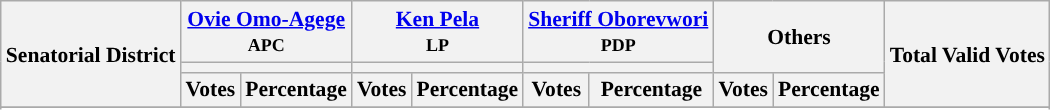<table class="wikitable sortable" style=" font-size: 90%">
<tr>
<th rowspan="3">Senatorial District</th>
<th colspan="2"><a href='#'>Ovie Omo-Agege</a><br><small>APC</small></th>
<th colspan="2"><a href='#'>Ken Pela</a><br><small>LP</small></th>
<th colspan="2"><a href='#'>Sheriff Oborevwori</a><br><small>PDP</small></th>
<th colspan="2" rowspan="2">Others</th>
<th rowspan="3">Total Valid Votes</th>
</tr>
<tr>
<th colspan=2 style="background-color:"></th>
<th colspan=2 style="background-color:"></th>
<th colspan=2 style="background-color:"></th>
</tr>
<tr>
<th>Votes</th>
<th>Percentage</th>
<th>Votes</th>
<th>Percentage</th>
<th>Votes</th>
<th>Percentage</th>
<th>Votes</th>
<th>Percentage</th>
</tr>
<tr>
</tr>
<tr>
</tr>
<tr style="background-color:#">
</tr>
<tr>
</tr>
<tr style="background-color:#">
</tr>
<tr>
</tr>
<tr style="background-color:#">
</tr>
<tr>
</tr>
<tr>
</tr>
</table>
